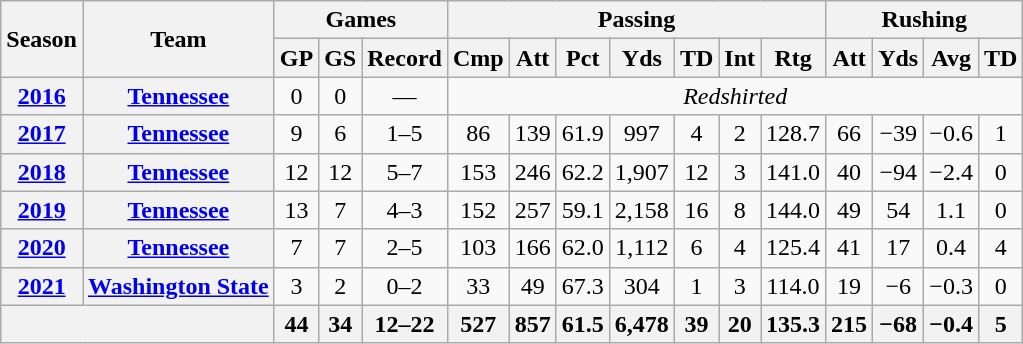<table class=wikitable style="text-align:center;">
<tr>
<th rowspan="2">Season</th>
<th rowspan="2">Team</th>
<th colspan="3">Games</th>
<th colspan="7">Passing</th>
<th colspan="4">Rushing</th>
</tr>
<tr>
<th>GP</th>
<th>GS</th>
<th>Record</th>
<th>Cmp</th>
<th>Att</th>
<th>Pct</th>
<th>Yds</th>
<th>TD</th>
<th>Int</th>
<th>Rtg</th>
<th>Att</th>
<th>Yds</th>
<th>Avg</th>
<th>TD</th>
</tr>
<tr>
<th><a href='#'>2016</a></th>
<th><a href='#'>Tennessee</a></th>
<td>0</td>
<td>0</td>
<td>—</td>
<td colspan="11"><em>Redshirted </em></td>
</tr>
<tr>
<th><a href='#'>2017</a></th>
<th><a href='#'>Tennessee</a></th>
<td>9</td>
<td>6</td>
<td>1–5</td>
<td>86</td>
<td>139</td>
<td>61.9</td>
<td>997</td>
<td>4</td>
<td>2</td>
<td>128.7</td>
<td>66</td>
<td>−39</td>
<td>−0.6</td>
<td>1</td>
</tr>
<tr>
<th><a href='#'>2018</a></th>
<th><a href='#'>Tennessee</a></th>
<td>12</td>
<td>12</td>
<td>5–7</td>
<td>153</td>
<td>246</td>
<td>62.2</td>
<td>1,907</td>
<td>12</td>
<td>3</td>
<td>141.0</td>
<td>40</td>
<td>−94</td>
<td>−2.4</td>
<td>0</td>
</tr>
<tr>
<th><a href='#'>2019</a></th>
<th><a href='#'>Tennessee</a></th>
<td>13</td>
<td>7</td>
<td>4–3</td>
<td>152</td>
<td>257</td>
<td>59.1</td>
<td>2,158</td>
<td>16</td>
<td>8</td>
<td>144.0</td>
<td>49</td>
<td>54</td>
<td>1.1</td>
<td>0</td>
</tr>
<tr>
<th><a href='#'>2020</a></th>
<th><a href='#'>Tennessee</a></th>
<td>7</td>
<td>7</td>
<td>2–5</td>
<td>103</td>
<td>166</td>
<td>62.0</td>
<td>1,112</td>
<td>6</td>
<td>4</td>
<td>125.4</td>
<td>41</td>
<td>17</td>
<td>0.4</td>
<td>4</td>
</tr>
<tr>
<th><a href='#'>2021</a></th>
<th><a href='#'>Washington State</a></th>
<td>3</td>
<td>2</td>
<td>0–2</td>
<td>33</td>
<td>49</td>
<td>67.3</td>
<td>304</td>
<td>1</td>
<td>3</td>
<td>114.0</td>
<td>19</td>
<td>−6</td>
<td>−0.3</td>
<td>0</td>
</tr>
<tr>
<th colspan="2"></th>
<th>44</th>
<th>34</th>
<th>12–22</th>
<th>527</th>
<th>857</th>
<th>61.5</th>
<th>6,478</th>
<th>39</th>
<th>20</th>
<th>135.3</th>
<th>215</th>
<th>−68</th>
<th>−0.4</th>
<th>5</th>
</tr>
</table>
